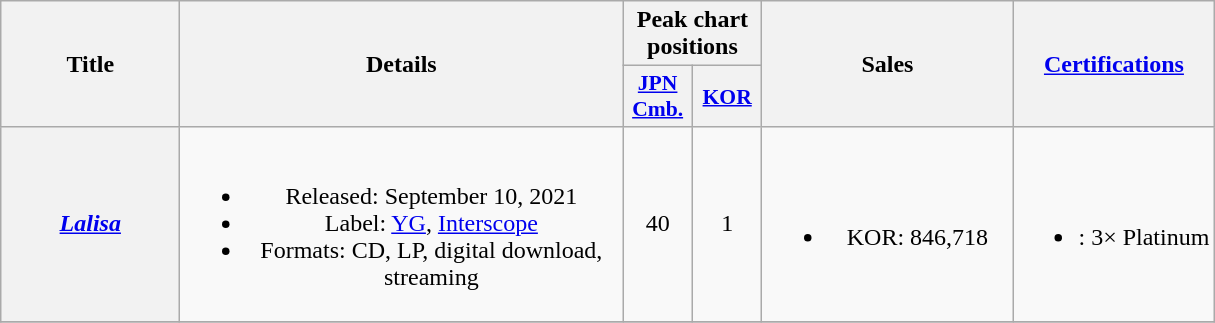<table class="wikitable plainrowheaders" style="text-align:center;">
<tr>
<th rowspan="2" scope="col" style="width:7em;">Title</th>
<th rowspan="2" style="width:18em;">Details</th>
<th colspan="2" scope="col">Peak chart positions</th>
<th rowspan="2" scope="col" style="width:10em;">Sales</th>
<th rowspan="2" scope="col"><a href='#'>Certifications</a></th>
</tr>
<tr>
<th scope="col" style="width:2.75em;font-size:90%"><a href='#'>JPN<br>Cmb.</a><br></th>
<th scope="col" style="width:2.75em;font-size:90%;"><a href='#'>KOR</a><br></th>
</tr>
<tr>
<th scope="row"><em><a href='#'>Lalisa</a></em></th>
<td><br><ul><li>Released: September 10, 2021</li><li>Label: <a href='#'>YG</a>, <a href='#'>Interscope</a></li><li>Formats: CD, LP, digital download, streaming</li></ul></td>
<td>40</td>
<td>1</td>
<td><br><ul><li>KOR: 846,718</li></ul></td>
<td><br><ul><li><a href='#'></a>: 3× Platinum</li></ul></td>
</tr>
<tr>
</tr>
</table>
